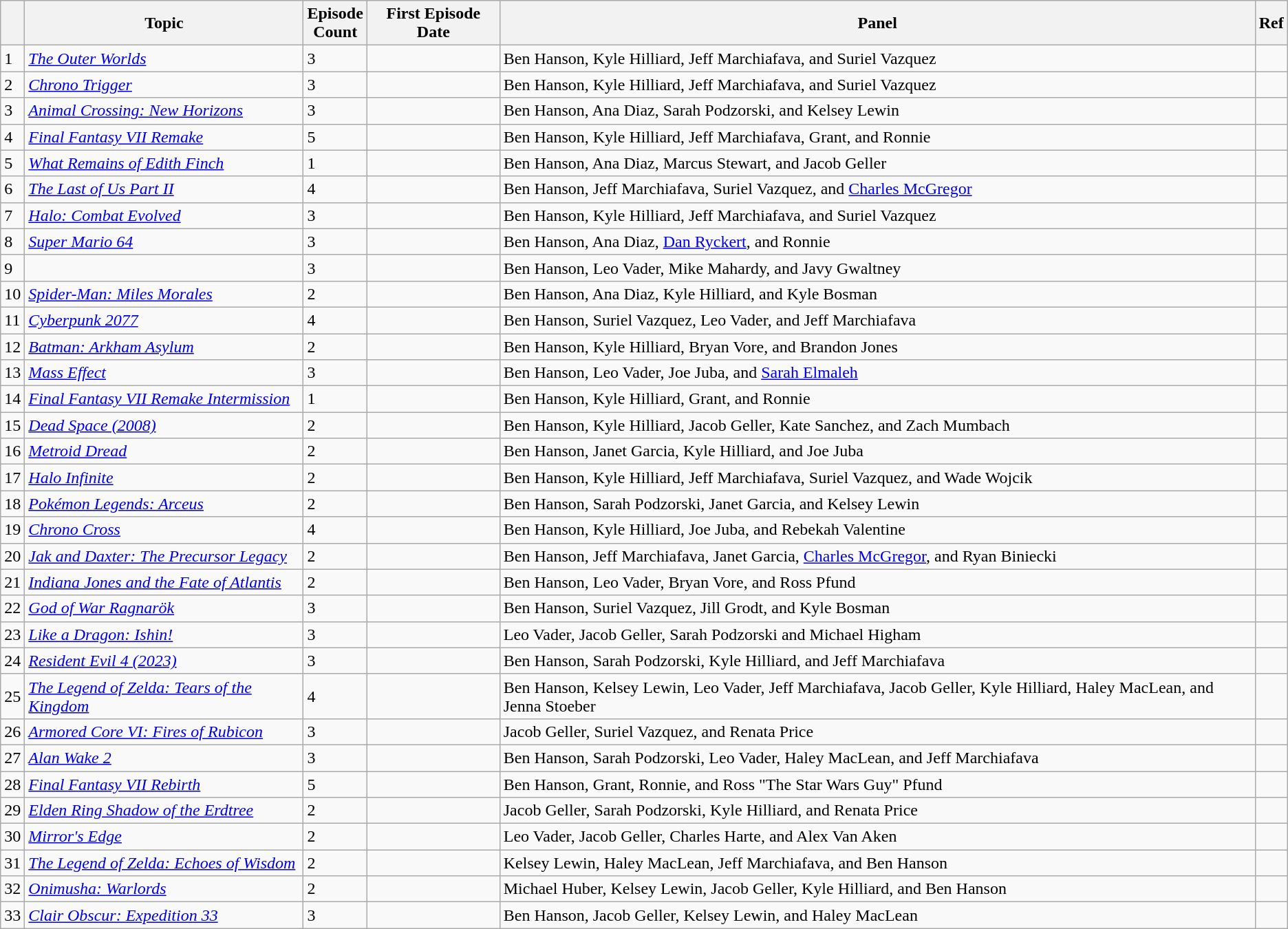<table class="wikitable sortable col1center col3center col6center">
<tr>
<th class="unsortable"></th>
<th>Topic</th>
<th>Episode<br>Count</th>
<th>First Episode Date</th>
<th class="unsortable">Panel</th>
<th class="unsortable">Ref</th>
</tr>
<tr>
<td>1</td>
<td><em><a href='#'>The Outer Worlds</a></em></td>
<td>3</td>
<td></td>
<td>Ben Hanson, Kyle Hilliard, Jeff Marchiafava, and Suriel Vazquez</td>
<td></td>
</tr>
<tr>
<td>2</td>
<td><em><a href='#'>Chrono Trigger</a></em></td>
<td>3</td>
<td></td>
<td>Ben Hanson, Kyle Hilliard, Jeff Marchiafava, and Suriel Vazquez</td>
<td></td>
</tr>
<tr>
<td>3</td>
<td><em><a href='#'>Animal Crossing: New Horizons</a></em></td>
<td>3</td>
<td></td>
<td>Ben Hanson, Ana Diaz, Sarah Podzorski, and Kelsey Lewin</td>
<td></td>
</tr>
<tr>
<td>4</td>
<td><em><a href='#'>Final Fantasy VII Remake</a></em></td>
<td>5</td>
<td></td>
<td>Ben Hanson, Kyle Hilliard, Jeff Marchiafava, Grant, and Ronnie</td>
<td></td>
</tr>
<tr>
<td>5</td>
<td><em><a href='#'>What Remains of Edith Finch</a></em></td>
<td>1</td>
<td></td>
<td>Ben Hanson, Ana Diaz, Marcus Stewart, and Jacob Geller</td>
<td></td>
</tr>
<tr>
<td>6</td>
<td><em><a href='#'>The Last of Us Part II</a></em></td>
<td>4</td>
<td></td>
<td>Ben Hanson, Jeff Marchiafava, Suriel Vazquez, and <a href='#'>Charles McGregor</a></td>
<td></td>
</tr>
<tr>
<td>7</td>
<td><em><a href='#'>Halo: Combat Evolved</a></em></td>
<td>3</td>
<td></td>
<td>Ben Hanson, Kyle Hilliard, Jeff Marchiafava, and Suriel Vazquez</td>
<td></td>
</tr>
<tr>
<td>8</td>
<td><em><a href='#'>Super Mario 64</a></em></td>
<td>3</td>
<td></td>
<td>Ben Hanson, Ana Diaz, <a href='#'>Dan Ryckert</a>, and Ronnie</td>
<td></td>
</tr>
<tr>
<td>9</td>
<td></td>
<td>3</td>
<td></td>
<td>Ben Hanson, Leo Vader, Mike Mahardy, and Javy Gwaltney</td>
<td></td>
</tr>
<tr>
<td>10</td>
<td><em><a href='#'>Spider-Man: Miles Morales</a></em></td>
<td>2</td>
<td></td>
<td>Ben Hanson, Ana Diaz, Kyle Hilliard, and Kyle Bosman</td>
<td></td>
</tr>
<tr>
<td>11</td>
<td><em><a href='#'>Cyberpunk 2077</a></em></td>
<td>4</td>
<td></td>
<td>Ben Hanson, Suriel Vazquez, Leo Vader, and Jeff Marchiafava</td>
<td></td>
</tr>
<tr>
<td>12</td>
<td><em><a href='#'>Batman: Arkham Asylum</a></em></td>
<td>2</td>
<td></td>
<td>Ben Hanson, Kyle Hilliard, Bryan Vore, and Brandon Jones</td>
<td></td>
</tr>
<tr>
<td>13</td>
<td><em><a href='#'>Mass Effect</a></em></td>
<td>3</td>
<td></td>
<td>Ben Hanson, Leo Vader, Joe Juba, and <a href='#'>Sarah Elmaleh</a></td>
<td></td>
</tr>
<tr>
<td>14</td>
<td><em><a href='#'>Final Fantasy VII Remake Intermission</a></em></td>
<td>1</td>
<td></td>
<td>Ben Hanson, Kyle Hilliard, Grant, and Ronnie</td>
<td></td>
</tr>
<tr>
<td>15</td>
<td><em><a href='#'>Dead Space (2008)</a></em></td>
<td>2</td>
<td></td>
<td>Ben Hanson, Kyle Hilliard, Jacob Geller, Kate Sanchez, and Zach Mumbach</td>
<td></td>
</tr>
<tr>
<td>16</td>
<td><em><a href='#'>Metroid Dread</a></em></td>
<td>2</td>
<td></td>
<td>Ben Hanson, Janet Garcia, Kyle Hilliard, and Joe Juba</td>
<td></td>
</tr>
<tr>
<td>17</td>
<td><em><a href='#'>Halo Infinite</a></em></td>
<td>2</td>
<td></td>
<td>Ben Hanson, Kyle Hilliard, Jeff Marchiafava, Suriel Vazquez, and Wade Wojcik</td>
<td></td>
</tr>
<tr>
<td>18</td>
<td><em><a href='#'>Pokémon Legends: Arceus</a></em></td>
<td>2</td>
<td></td>
<td>Ben Hanson, Sarah Podzorski, Janet Garcia, and Kelsey Lewin</td>
<td></td>
</tr>
<tr>
<td>19</td>
<td><em><a href='#'>Chrono Cross</a></em></td>
<td>4</td>
<td></td>
<td>Ben Hanson, Kyle Hilliard, Joe Juba, and Rebekah Valentine</td>
<td></td>
</tr>
<tr>
<td>20</td>
<td><em><a href='#'>Jak and Daxter: The Precursor Legacy</a></em></td>
<td>2</td>
<td></td>
<td>Ben Hanson, Jeff Marchiafava, Janet Garcia, <a href='#'>Charles McGregor</a>, and Ryan Biniecki</td>
<td></td>
</tr>
<tr>
<td>21</td>
<td><em><a href='#'>Indiana Jones and the Fate of Atlantis</a></em></td>
<td>2</td>
<td></td>
<td>Ben Hanson, Leo Vader, Bryan Vore, and Ross Pfund</td>
<td></td>
</tr>
<tr>
<td>22</td>
<td><em><a href='#'>God of War Ragnarök</a></em></td>
<td>3</td>
<td></td>
<td>Ben Hanson, Suriel Vazquez, Jill Grodt, and Kyle Bosman</td>
<td></td>
</tr>
<tr>
<td>23</td>
<td><em><a href='#'>Like a Dragon: Ishin!</a></em></td>
<td>3</td>
<td></td>
<td>Leo Vader, Jacob Geller, Sarah Podzorski and Michael Higham</td>
<td></td>
</tr>
<tr>
<td>24</td>
<td><em><a href='#'>Resident Evil 4 (2023)</a></em></td>
<td>3</td>
<td></td>
<td>Ben Hanson, Sarah Podzorski, Kyle Hilliard, and Jeff Marchiafava</td>
<td></td>
</tr>
<tr>
<td>25</td>
<td><em><a href='#'>The Legend of Zelda: Tears of the Kingdom</a></em></td>
<td>4</td>
<td></td>
<td>Ben Hanson, Kelsey Lewin, Leo Vader, Jeff Marchiafava, Jacob Geller, Kyle Hilliard, Haley MacLean, and Jenna Stoeber</td>
<td></td>
</tr>
<tr>
<td>26</td>
<td><em><a href='#'>Armored Core VI: Fires of Rubicon</a></em></td>
<td>3</td>
<td></td>
<td>Jacob Geller, Suriel Vazquez, and Renata Price</td>
<td></td>
</tr>
<tr>
<td>27</td>
<td><em><a href='#'>Alan Wake 2</a></em></td>
<td>3</td>
<td></td>
<td>Ben Hanson, Sarah Podzorski, Leo Vader, Haley MacLean, and Jeff Marchiafava</td>
<td></td>
</tr>
<tr>
<td>28</td>
<td><em><a href='#'>Final Fantasy VII Rebirth</a></em></td>
<td>5</td>
<td></td>
<td>Ben Hanson, Grant, Ronnie, and Ross "The Star Wars Guy" Pfund</td>
<td></td>
</tr>
<tr>
<td>29</td>
<td><em><a href='#'>Elden Ring Shadow of the Erdtree</a></em></td>
<td>2</td>
<td></td>
<td>Jacob Geller, Sarah Podzorski, Kyle Hilliard, and Renata Price</td>
<td></td>
</tr>
<tr>
<td>30</td>
<td><em><a href='#'>Mirror's Edge</a></em></td>
<td>2</td>
<td></td>
<td>Leo Vader, Jacob Geller, Charles Harte, and Alex Van Aken</td>
<td></td>
</tr>
<tr>
<td>31</td>
<td><em><a href='#'>The Legend of Zelda: Echoes of Wisdom</a></em></td>
<td>2</td>
<td></td>
<td>Kelsey Lewin, Haley MacLean, Jeff Marchiafava, and Ben Hanson</td>
<td></td>
</tr>
<tr>
<td>32</td>
<td><em><a href='#'>Onimusha: Warlords</a></em></td>
<td>2</td>
<td></td>
<td>Michael Huber, Kelsey Lewin, Jacob Geller, Kyle Hilliard, and Ben Hanson</td>
<td></td>
</tr>
<tr>
<td>33</td>
<td><em><a href='#'>Clair Obscur: Expedition 33</a></em></td>
<td>3</td>
<td></td>
<td>Ben Hanson, Jacob Geller, Kelsey Lewin, and Haley MacLean</td>
<td></td>
</tr>
</table>
